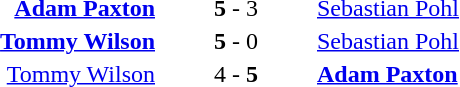<table style="text-align:center">
<tr>
<th width=223></th>
<th width=100></th>
<th width=223></th>
</tr>
<tr>
<td align=right><strong><a href='#'>Adam Paxton</a></strong> </td>
<td><strong>5</strong> - 3</td>
<td align=left> <a href='#'>Sebastian Pohl</a></td>
</tr>
<tr>
<td align=right><strong><a href='#'>Tommy Wilson</a></strong> </td>
<td><strong>5</strong> - 0</td>
<td align=left> <a href='#'>Sebastian Pohl</a></td>
</tr>
<tr>
<td align=right><a href='#'>Tommy Wilson</a> </td>
<td>4 - <strong>5</strong></td>
<td align=left> <strong><a href='#'>Adam Paxton</a></strong></td>
</tr>
</table>
